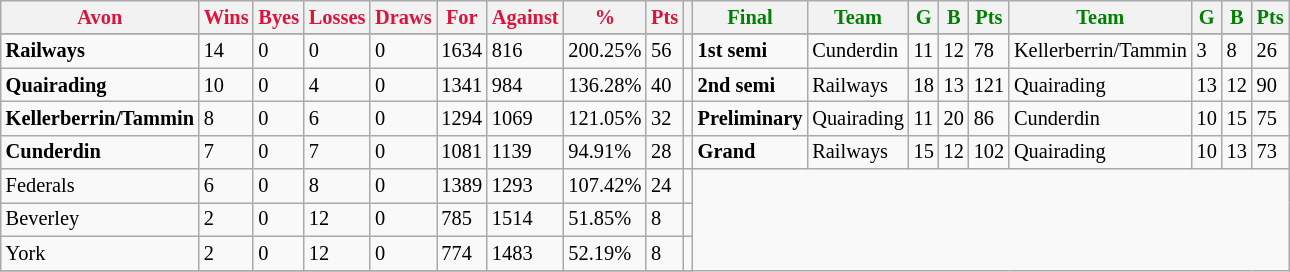<table style="font-size: 85%; text-align: left;" class="wikitable">
<tr>
<th style="color:crimson">Avon</th>
<th style="color:crimson">Wins</th>
<th style="color:crimson">Byes</th>
<th style="color:crimson">Losses</th>
<th style="color:crimson">Draws</th>
<th style="color:crimson">For</th>
<th style="color:crimson">Against</th>
<th style="color:crimson">%</th>
<th style="color:crimson">Pts</th>
<th></th>
<th style="color:green">Final</th>
<th style="color:green">Team</th>
<th style="color:green">G</th>
<th style="color:green">B</th>
<th style="color:green">Pts</th>
<th style="color:green">Team</th>
<th style="color:green">G</th>
<th style="color:green">B</th>
<th style="color:green">Pts</th>
</tr>
<tr>
</tr>
<tr>
</tr>
<tr>
<td><strong>	Railways	</strong></td>
<td>14</td>
<td>0</td>
<td>0</td>
<td>0</td>
<td>1634</td>
<td>816</td>
<td>200.25%</td>
<td>56</td>
<td></td>
<td><strong>1st semi</strong></td>
<td>Cunderdin</td>
<td>11</td>
<td>12</td>
<td>78</td>
<td>Kellerberrin/Tammin</td>
<td>3</td>
<td>8</td>
<td>26</td>
</tr>
<tr>
<td><strong>	Quairading	</strong></td>
<td>10</td>
<td>0</td>
<td>4</td>
<td>0</td>
<td>1341</td>
<td>984</td>
<td>136.28%</td>
<td>40</td>
<td></td>
<td><strong>2nd semi</strong></td>
<td>Railways</td>
<td>18</td>
<td>13</td>
<td>121</td>
<td>Quairading</td>
<td>13</td>
<td>12</td>
<td>90</td>
</tr>
<tr>
<td><strong>	Kellerberrin/Tammin	</strong></td>
<td>8</td>
<td>0</td>
<td>6</td>
<td>0</td>
<td>1294</td>
<td>1069</td>
<td>121.05%</td>
<td>32</td>
<td></td>
<td><strong>Preliminary</strong></td>
<td>Quairading</td>
<td>11</td>
<td>20</td>
<td>86</td>
<td>Cunderdin</td>
<td>10</td>
<td>15</td>
<td>75</td>
</tr>
<tr>
<td><strong>	Cunderdin	</strong></td>
<td>7</td>
<td>0</td>
<td>7</td>
<td>0</td>
<td>1081</td>
<td>1139</td>
<td>94.91%</td>
<td>28</td>
<td></td>
<td><strong>Grand</strong></td>
<td>Railways</td>
<td>15</td>
<td>12</td>
<td>102</td>
<td>Quairading</td>
<td>10</td>
<td>13</td>
<td>73</td>
</tr>
<tr>
<td>Federals</td>
<td>6</td>
<td>0</td>
<td>8</td>
<td>0</td>
<td>1389</td>
<td>1293</td>
<td>107.42%</td>
<td>24</td>
<td></td>
</tr>
<tr>
<td>Beverley</td>
<td>2</td>
<td>0</td>
<td>12</td>
<td>0</td>
<td>785</td>
<td>1514</td>
<td>51.85%</td>
<td>8</td>
<td></td>
</tr>
<tr>
<td>York</td>
<td>2</td>
<td>0</td>
<td>12</td>
<td>0</td>
<td>774</td>
<td>1483</td>
<td>52.19%</td>
<td>8</td>
<td></td>
</tr>
<tr>
</tr>
</table>
